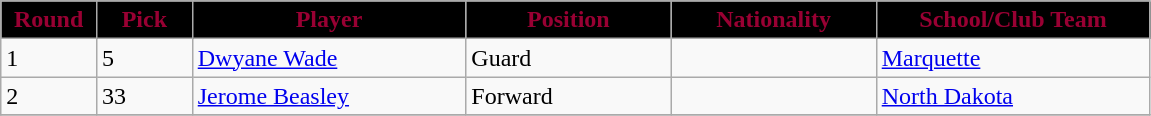<table class="wikitable sortable sortable">
<tr>
<th style="background:#000000;color:#903;" width="7%">Round</th>
<th style="background:#000000;color:#903;" width="7%">Pick</th>
<th style="background:#000000;color:#903;" width="20%">Player</th>
<th style="background:#000000;color:#903;" width="15%">Position</th>
<th style="background:#000000;color:#903;" width="15%">Nationality</th>
<th style="background:#000000;color:#903;" width="20%">School/Club Team</th>
</tr>
<tr>
<td>1</td>
<td>5</td>
<td><a href='#'>Dwyane Wade</a></td>
<td>Guard</td>
<td></td>
<td><a href='#'>Marquette</a></td>
</tr>
<tr>
<td>2</td>
<td>33</td>
<td><a href='#'>Jerome Beasley</a></td>
<td>Forward</td>
<td></td>
<td><a href='#'>North Dakota</a></td>
</tr>
<tr>
</tr>
</table>
